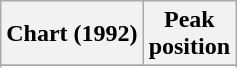<table class="wikitable sortable plainrowheaders" style="text-align:center">
<tr>
<th scope=col>Chart (1992)</th>
<th scope=col>Peak<br>position</th>
</tr>
<tr>
</tr>
<tr>
</tr>
<tr>
</tr>
</table>
